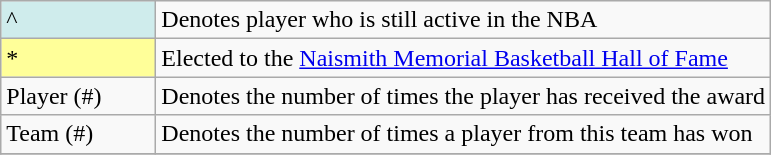<table class="wikitable">
<tr>
<td style="background-color:#CFECEC; width:6em">^</td>
<td>Denotes player who is still active in the NBA</td>
</tr>
<tr>
<td style="background-color:#FFFF99; width:6em">*</td>
<td>Elected to the <a href='#'>Naismith Memorial Basketball Hall of Fame</a></td>
</tr>
<tr>
<td>Player (#)</td>
<td>Denotes the number of times the player has received the award</td>
</tr>
<tr>
<td>Team (#)</td>
<td>Denotes the number of times a player from this team has won</td>
</tr>
<tr>
</tr>
</table>
